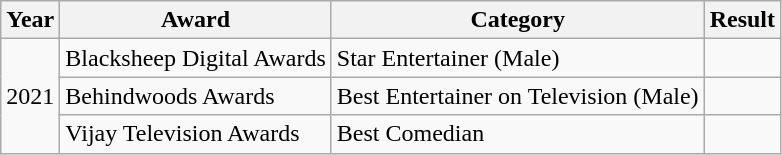<table class="wikitable">
<tr>
<th>Year</th>
<th>Award</th>
<th>Category</th>
<th>Result</th>
</tr>
<tr>
<td rowspan="3">2021</td>
<td>Blacksheep Digital Awards</td>
<td>Star Entertainer (Male)</td>
<td></td>
</tr>
<tr>
<td>Behindwoods Awards</td>
<td>Best Entertainer on Television (Male)</td>
<td></td>
</tr>
<tr>
<td>Vijay Television Awards</td>
<td>Best Comedian</td>
<td></td>
</tr>
</table>
